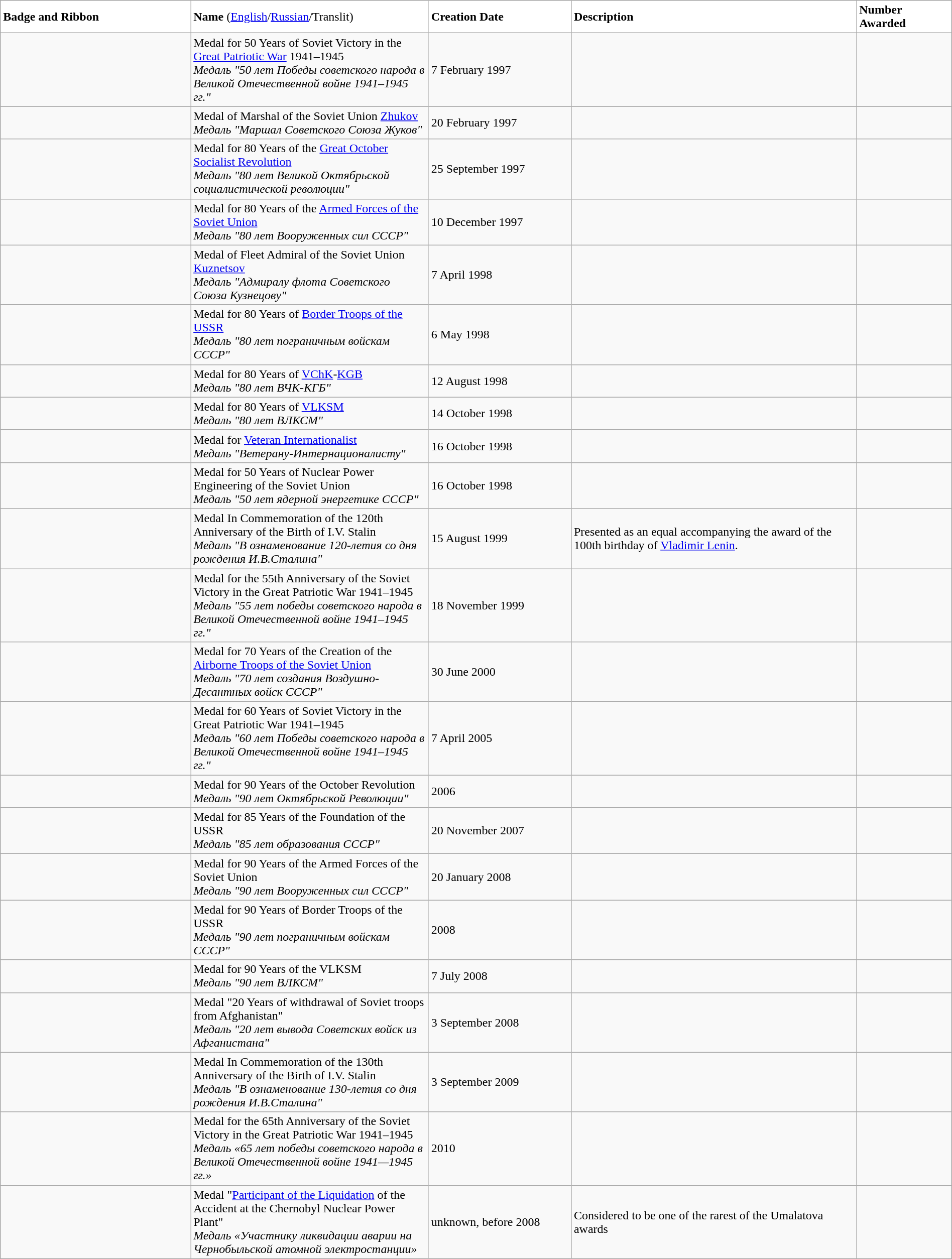<table class="wikitable" width="100%">
<tr>
<td width="20%" bgcolor="#FFFFFF"><strong>Badge and Ribbon</strong></td>
<td width="25%" bgcolor="#FFFFFF"><strong>Name</strong> (<a href='#'>English</a>/<a href='#'>Russian</a>/Translit)</td>
<td width="15%" bgcolor="#FFFFFF"><strong>Creation Date</strong></td>
<td width="30%" bgcolor="#FFFFFF"><strong>Description</strong></td>
<td width="10%" bgcolor="#FFFFFF"><strong>Number Awarded</strong></td>
</tr>
<tr>
<td></td>
<td>Medal for 50 Years of Soviet Victory in the <a href='#'>Great Patriotic War</a> 1941–1945<br><em>Медаль "50 лет Победы советского народа в Великой Отечественной войне 1941–1945 гг."</em></td>
<td>7 February 1997</td>
<td></td>
<td></td>
</tr>
<tr>
<td></td>
<td>Medal of Marshal of the Soviet Union <a href='#'>Zhukov</a><br><em>Медаль "Маршал Советского Союза Жуков"</em></td>
<td>20 February 1997</td>
<td></td>
<td></td>
</tr>
<tr>
<td></td>
<td>Medal for 80 Years of the <a href='#'>Great October Socialist Revolution</a><br><em>Медаль "80 лет Великой Октябрьской социалистической революции"</em></td>
<td>25 September 1997</td>
<td></td>
<td></td>
</tr>
<tr>
<td></td>
<td>Medal for 80 Years of the <a href='#'>Armed Forces of the Soviet Union</a><br><em>Медаль "80 лет Вооруженных сил СССР"</em></td>
<td>10 December 1997</td>
<td></td>
<td></td>
</tr>
<tr>
<td></td>
<td>Medal of Fleet Admiral of the Soviet Union <a href='#'>Kuznetsov</a><br><em>Медаль "Адмиралу флота Советского Союза Кузнецову"</em></td>
<td>7 April 1998</td>
<td></td>
<td></td>
</tr>
<tr>
<td></td>
<td>Medal for 80 Years of <a href='#'>Border Troops of the USSR</a><br><em>Медаль "80 лет пограничным войскам СССР"</em></td>
<td>6 May 1998</td>
<td></td>
<td></td>
</tr>
<tr>
<td></td>
<td>Medal for 80 Years of <a href='#'>VChK</a>-<a href='#'>KGB</a><br><em>Медаль "80 лет ВЧК-КГБ"</em></td>
<td>12 August 1998</td>
<td></td>
<td></td>
</tr>
<tr>
<td></td>
<td>Medal for 80 Years of <a href='#'>VLKSM</a><br><em>Медаль "80 лет ВЛКСМ"</em></td>
<td>14 October 1998</td>
<td></td>
<td></td>
</tr>
<tr>
<td></td>
<td>Medal for <a href='#'>Veteran Internationalist</a><br><em>Медаль "Ветерану-Интернационалисту"</em></td>
<td>16 October 1998</td>
<td></td>
<td></td>
</tr>
<tr>
<td></td>
<td>Medal for 50 Years of Nuclear Power Engineering of the Soviet Union<br><em>Медаль "50 лет ядерной энергетике СССР"</em></td>
<td>16 October 1998</td>
<td></td>
<td></td>
</tr>
<tr>
<td></td>
<td>Medal In Commemoration of the 120th Anniversary of the Birth of I.V. Stalin<br><em>Медаль "В ознаменование 120-летия со дня рождения И.В.Сталина"</em></td>
<td>15 August 1999</td>
<td>Presented as an equal accompanying the award of the 100th birthday of <a href='#'>Vladimir Lenin</a>.</td>
<td></td>
</tr>
<tr>
<td></td>
<td>Medal for the 55th Anniversary of the Soviet Victory in the Great Patriotic War 1941–1945<br><em>Медаль "55 лет победы советского народа в Великой Отечественной войне 1941–1945 гг."</em></td>
<td>18 November 1999</td>
<td></td>
<td></td>
</tr>
<tr>
<td></td>
<td>Medal for 70 Years of the Creation of the <a href='#'>Airborne Troops of the Soviet Union</a><br><em>Медаль "70 лет создания Воздушно-Десантных войск СССР"</em></td>
<td>30 June 2000</td>
<td></td>
<td></td>
</tr>
<tr>
<td></td>
<td>Medal for 60 Years of Soviet Victory in the Great Patriotic War 1941–1945<br><em>Медаль "60 лет Победы советского народа в Великой Отечественной войне 1941–1945 гг."</em></td>
<td>7 April 2005</td>
<td></td>
<td></td>
</tr>
<tr>
<td></td>
<td>Medal for 90 Years of the October Revolution<br><em>Медаль "90 лет Октябрьской Революции"</em></td>
<td>2006</td>
<td></td>
<td></td>
</tr>
<tr>
<td></td>
<td>Medal for 85 Years of the Foundation of the USSR<br><em>Медаль "85 лет образования СССР"</em></td>
<td>20 November 2007</td>
<td></td>
<td></td>
</tr>
<tr>
<td></td>
<td>Medal for 90 Years of the Armed Forces of the Soviet Union<br><em>Медаль "90 лет Вооруженных сил СССР"</em></td>
<td>20 January 2008</td>
<td></td>
<td></td>
</tr>
<tr>
<td></td>
<td>Medal for 90 Years of Border Troops of the USSR<br><em>Медаль "90 лет пограничным войскам СССР"</em></td>
<td>2008</td>
<td></td>
<td></td>
</tr>
<tr>
<td></td>
<td>Medal for 90 Years of the VLKSM<br><em>Медаль "90 лет ВЛКСМ"</em></td>
<td>7 July 2008</td>
<td></td>
<td></td>
</tr>
<tr>
<td></td>
<td>Medal "20 Years of withdrawal of Soviet troops from Afghanistan"<br><em>Медаль "20 лет вывода Советских войск из Афганистана"</em></td>
<td>3 September 2008</td>
<td></td>
<td></td>
</tr>
<tr>
<td></td>
<td>Medal In Commemoration of the 130th Anniversary of the Birth of I.V. Stalin<br><em>Медаль "В ознаменование 130-летия со дня рождения И.В.Сталина"</em></td>
<td>3 September 2009</td>
<td></td>
<td></td>
</tr>
<tr>
<td></td>
<td>Medal for the 65th Anniversary of the Soviet Victory in the Great Patriotic War 1941–1945<br><em>Медаль «65 лет победы советского народа в Великой Отечественной войне 1941—1945 гг.»</em></td>
<td>2010</td>
<td></td>
<td></td>
</tr>
<tr>
<td></td>
<td>Medal "<a href='#'>Participant of the Liquidation</a> of the Accident at the Chernobyl Nuclear Power Plant"<br><em>Медаль «Участнику ликвидации аварии на Чернобыльской атомной электростанции»</em></td>
<td>unknown, before 2008</td>
<td>Considered to be one of the rarest of the Umalatova awards</td>
<td></td>
</tr>
</table>
